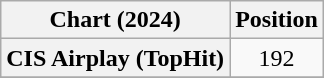<table class="wikitable plainrowheaders" style="text-align:center">
<tr>
<th scope="col">Chart (2024)</th>
<th scope="col">Position</th>
</tr>
<tr>
<th scope="row">CIS Airplay (TopHit)</th>
<td>192</td>
</tr>
<tr>
</tr>
</table>
